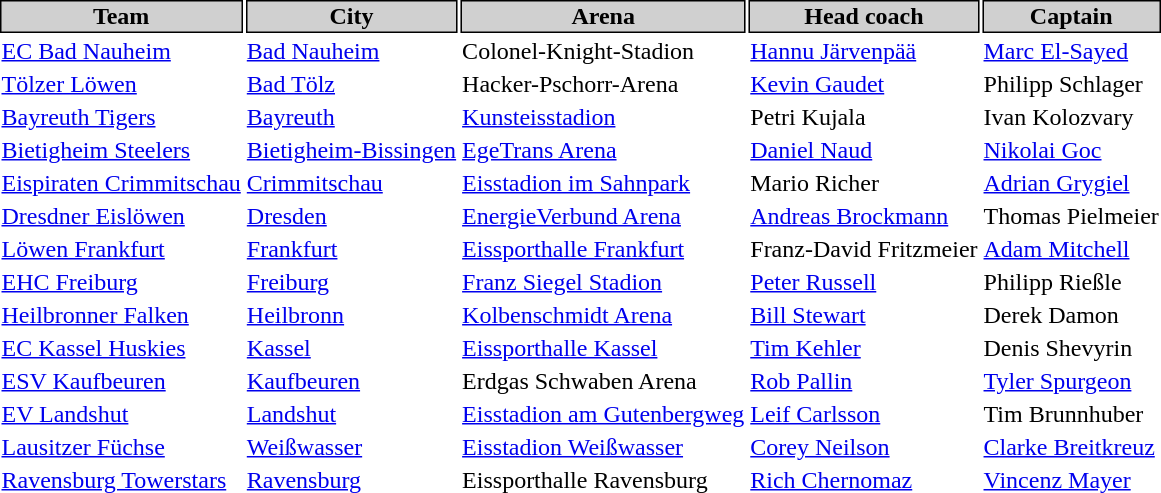<table class="toccolours">
<tr>
</tr>
<tr>
<th style="background:#d0d0d0;color:black;border:black 1px solid">Team</th>
<th style="background:#d0d0d0;color:black;border:black 1px solid">City</th>
<th style="background:#d0d0d0;color:black;border:black 1px solid">Arena</th>
<th style="background:#d0d0d0;color:black;border:black 1px solid">Head coach</th>
<th style="background:#d0d0d0;color:black;border:black 1px solid">Captain</th>
</tr>
<tr>
<td><a href='#'>EC Bad Nauheim</a></td>
<td> <a href='#'>Bad Nauheim</a></td>
<td>Colonel-Knight-Stadion</td>
<td> <a href='#'>Hannu Järvenpää</a></td>
<td> <a href='#'>Marc El-Sayed</a></td>
</tr>
<tr>
<td><a href='#'>Tölzer Löwen</a></td>
<td> <a href='#'>Bad Tölz</a></td>
<td>Hacker-Pschorr-Arena</td>
<td> <a href='#'>Kevin Gaudet</a></td>
<td> Philipp Schlager</td>
</tr>
<tr>
<td><a href='#'>Bayreuth Tigers</a></td>
<td> <a href='#'>Bayreuth</a></td>
<td><a href='#'>Kunsteisstadion</a></td>
<td> Petri Kujala</td>
<td> Ivan Kolozvary</td>
</tr>
<tr>
<td><a href='#'>Bietigheim Steelers</a></td>
<td> <a href='#'>Bietigheim-Bissingen</a></td>
<td><a href='#'>EgeTrans Arena</a></td>
<td> <a href='#'>Daniel Naud</a></td>
<td> <a href='#'>Nikolai Goc</a></td>
</tr>
<tr>
<td><a href='#'>Eispiraten Crimmitschau</a></td>
<td> <a href='#'>Crimmitschau</a></td>
<td><a href='#'>Eisstadion im Sahnpark</a></td>
<td> Mario Richer</td>
<td> <a href='#'>Adrian Grygiel</a></td>
</tr>
<tr>
<td><a href='#'>Dresdner Eislöwen</a></td>
<td> <a href='#'>Dresden</a></td>
<td><a href='#'>EnergieVerbund Arena</a></td>
<td> <a href='#'>Andreas Brockmann</a></td>
<td> Thomas Pielmeier</td>
</tr>
<tr>
<td><a href='#'>Löwen Frankfurt</a></td>
<td> <a href='#'>Frankfurt</a></td>
<td><a href='#'>Eissporthalle Frankfurt</a></td>
<td> Franz-David Fritzmeier</td>
<td> <a href='#'>Adam Mitchell</a></td>
</tr>
<tr>
<td><a href='#'>EHC Freiburg</a></td>
<td> <a href='#'>Freiburg</a></td>
<td><a href='#'>Franz Siegel Stadion</a></td>
<td> <a href='#'>Peter Russell</a></td>
<td> Philipp Rießle</td>
</tr>
<tr>
<td><a href='#'>Heilbronner Falken</a></td>
<td> <a href='#'>Heilbronn</a></td>
<td><a href='#'>Kolbenschmidt Arena</a></td>
<td> <a href='#'>Bill Stewart</a></td>
<td> Derek Damon</td>
</tr>
<tr>
<td><a href='#'>EC Kassel Huskies</a></td>
<td> <a href='#'>Kassel</a></td>
<td><a href='#'>Eissporthalle Kassel</a></td>
<td> <a href='#'>Tim Kehler</a></td>
<td> Denis Shevyrin</td>
</tr>
<tr>
<td><a href='#'>ESV Kaufbeuren</a></td>
<td> <a href='#'>Kaufbeuren</a></td>
<td>Erdgas Schwaben Arena</td>
<td> <a href='#'>Rob Pallin</a></td>
<td> <a href='#'>Tyler Spurgeon</a></td>
</tr>
<tr>
<td><a href='#'>EV Landshut</a></td>
<td> <a href='#'>Landshut</a></td>
<td><a href='#'>Eisstadion am Gutenbergweg</a></td>
<td> <a href='#'>Leif Carlsson</a></td>
<td> Tim Brunnhuber</td>
</tr>
<tr>
<td><a href='#'>Lausitzer Füchse</a></td>
<td> <a href='#'>Weißwasser</a></td>
<td><a href='#'>Eisstadion Weißwasser</a></td>
<td> <a href='#'>Corey Neilson</a></td>
<td> <a href='#'>Clarke Breitkreuz</a></td>
</tr>
<tr>
<td><a href='#'>Ravensburg Towerstars</a></td>
<td> <a href='#'>Ravensburg</a></td>
<td>Eissporthalle Ravensburg</td>
<td> <a href='#'>Rich Chernomaz</a></td>
<td> <a href='#'>Vincenz Mayer</a></td>
</tr>
</table>
